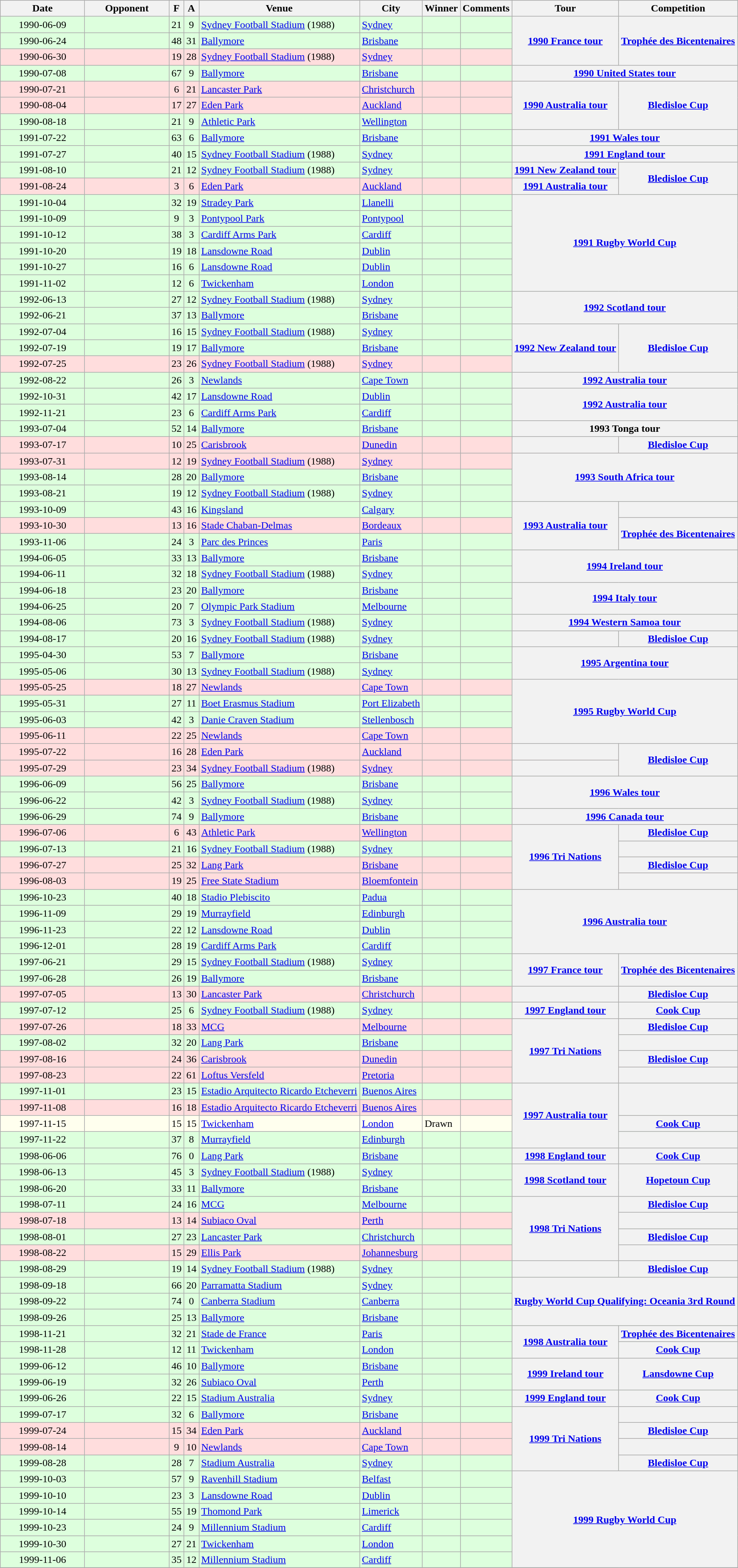<table class="wikitable sortable">
<tr>
<th width=125>Date</th>
<th width=125>Opponent</th>
<th>F</th>
<th>A</th>
<th>Venue</th>
<th>City</th>
<th>Winner</th>
<th>Comments</th>
<th>Tour</th>
<th>Competition</th>
</tr>
<tr bgcolor="#ddffdd">
<td align=center>1990-06-09</td>
<td></td>
<td align=center>21</td>
<td align=center>9</td>
<td><a href='#'>Sydney Football Stadium</a> (1988)</td>
<td> <a href='#'>Sydney</a></td>
<td></td>
<td></td>
<th rowspan=3 align=center><a href='#'>1990 France tour</a></th>
<th rowspan=3 align=center><a href='#'>Trophée des Bicentenaires</a><br></th>
</tr>
<tr bgcolor="#ddffdd">
<td align=center>1990-06-24</td>
<td></td>
<td align=center>48</td>
<td align=center>31</td>
<td><a href='#'>Ballymore</a></td>
<td> <a href='#'>Brisbane</a></td>
<td></td>
<td></td>
</tr>
<tr bgcolor="#ffdddd">
<td align=center>1990-06-30</td>
<td></td>
<td align=center>19</td>
<td align=center>28</td>
<td><a href='#'>Sydney Football Stadium</a> (1988)</td>
<td> <a href='#'>Sydney</a></td>
<td></td>
<td></td>
</tr>
<tr bgcolor="#ddffdd">
<td align=center>1990-07-08</td>
<td></td>
<td align=center>67</td>
<td align=center>9</td>
<td><a href='#'>Ballymore</a></td>
<td> <a href='#'>Brisbane</a></td>
<td></td>
<td></td>
<th colspan=2 align=center><a href='#'>1990 United States tour</a></th>
</tr>
<tr bgcolor="#ffdddd">
<td align=center>1990-07-21</td>
<td></td>
<td align=center>6</td>
<td align=center>21</td>
<td><a href='#'>Lancaster Park</a></td>
<td> <a href='#'>Christchurch</a></td>
<td></td>
<td></td>
<th rowspan=3 align=center><a href='#'>1990 Australia tour</a></th>
<th rowspan=3 align=center><a href='#'>Bledisloe Cup</a></th>
</tr>
<tr bgcolor="#ffdddd">
<td align=center>1990-08-04</td>
<td></td>
<td align=center>17</td>
<td align=center>27</td>
<td><a href='#'>Eden Park</a></td>
<td> <a href='#'>Auckland</a></td>
<td></td>
<td></td>
</tr>
<tr bgcolor="#ddffdd">
<td align=center>1990-08-18</td>
<td></td>
<td align=center>21</td>
<td align=center>9</td>
<td><a href='#'>Athletic Park</a></td>
<td> <a href='#'>Wellington</a></td>
<td></td>
<td></td>
</tr>
<tr bgcolor="#ddffdd">
<td align=center>1991-07-22</td>
<td></td>
<td align=center>63</td>
<td align=center>6</td>
<td><a href='#'>Ballymore</a></td>
<td> <a href='#'>Brisbane</a></td>
<td></td>
<td></td>
<th colspan=2 align=center><a href='#'>1991 Wales tour</a></th>
</tr>
<tr bgcolor="#ddffdd">
<td align=center>1991-07-27</td>
<td></td>
<td align=center>40</td>
<td align=center>15</td>
<td><a href='#'>Sydney Football Stadium</a> (1988)</td>
<td> <a href='#'>Sydney</a></td>
<td></td>
<td></td>
<th colspan=2 align=center><a href='#'>1991 England tour</a></th>
</tr>
<tr bgcolor="#ddffdd">
<td align=center>1991-08-10</td>
<td></td>
<td align=center>21</td>
<td align=center>12</td>
<td><a href='#'>Sydney Football Stadium</a> (1988)</td>
<td> <a href='#'>Sydney</a></td>
<td></td>
<td></td>
<th align=center><a href='#'>1991 New Zealand tour</a></th>
<th rowspan=2 align=center><a href='#'>Bledisloe Cup</a></th>
</tr>
<tr bgcolor="#ffdddd">
<td align=center>1991-08-24</td>
<td></td>
<td align=center>3</td>
<td align=center>6</td>
<td><a href='#'>Eden Park</a></td>
<td> <a href='#'>Auckland</a></td>
<td></td>
<td></td>
<th align=center><a href='#'>1991 Australia tour</a></th>
</tr>
<tr bgcolor="#ddffdd">
<td align=center>1991-10-04</td>
<td></td>
<td align=center>32</td>
<td align=center>19</td>
<td><a href='#'>Stradey Park</a></td>
<td> <a href='#'>Llanelli</a></td>
<td></td>
<td></td>
<th colspan=2 rowspan=6 align=center><a href='#'>1991 Rugby World Cup</a><br></th>
</tr>
<tr bgcolor="#ddffdd">
<td align=center>1991-10-09</td>
<td></td>
<td align=center>9</td>
<td align=center>3</td>
<td><a href='#'>Pontypool Park</a></td>
<td> <a href='#'>Pontypool</a></td>
<td></td>
<td></td>
</tr>
<tr bgcolor="#ddffdd">
<td align=center>1991-10-12</td>
<td></td>
<td align=center>38</td>
<td align=center>3</td>
<td><a href='#'>Cardiff Arms Park</a></td>
<td> <a href='#'>Cardiff</a></td>
<td></td>
<td></td>
</tr>
<tr bgcolor="#ddffdd">
<td align=center>1991-10-20</td>
<td></td>
<td align=center>19</td>
<td align=center>18</td>
<td><a href='#'>Lansdowne Road</a></td>
<td> <a href='#'>Dublin</a></td>
<td></td>
<td></td>
</tr>
<tr bgcolor="#ddffdd">
<td align=center>1991-10-27</td>
<td></td>
<td align=center>16</td>
<td align=center>6</td>
<td><a href='#'>Lansdowne Road</a></td>
<td> <a href='#'>Dublin</a></td>
<td></td>
<td></td>
</tr>
<tr bgcolor="#ddffdd">
<td align=center>1991-11-02</td>
<td></td>
<td align=center>12</td>
<td align=center>6</td>
<td><a href='#'>Twickenham</a></td>
<td> <a href='#'>London</a></td>
<td></td>
<td></td>
</tr>
<tr bgcolor="#ddffdd">
<td align=center>1992-06-13</td>
<td></td>
<td align=center>27</td>
<td align=center>12</td>
<td><a href='#'>Sydney Football Stadium</a> (1988)</td>
<td> <a href='#'>Sydney</a></td>
<td></td>
<td></td>
<th colspan=2 rowspan=2 align=center><a href='#'>1992 Scotland tour</a></th>
</tr>
<tr bgcolor="#ddffdd">
<td align=center>1992-06-21</td>
<td></td>
<td align=center>37</td>
<td align=center>13</td>
<td><a href='#'>Ballymore</a></td>
<td> <a href='#'>Brisbane</a></td>
<td></td>
<td></td>
</tr>
<tr bgcolor="#ddffdd">
<td align=center>1992-07-04</td>
<td></td>
<td align=center>16</td>
<td align=center>15</td>
<td><a href='#'>Sydney Football Stadium</a> (1988)</td>
<td> <a href='#'>Sydney</a></td>
<td></td>
<td></td>
<th rowspan=3 align=center><a href='#'>1992 New Zealand tour</a></th>
<th rowspan=3 align=center><a href='#'>Bledisloe Cup</a><br></th>
</tr>
<tr bgcolor="#ddffdd">
<td align=center>1992-07-19</td>
<td></td>
<td align=center>19</td>
<td align=center>17</td>
<td><a href='#'>Ballymore</a></td>
<td> <a href='#'>Brisbane</a></td>
<td></td>
<td></td>
</tr>
<tr bgcolor="#ffdddd">
<td align=center>1992-07-25</td>
<td></td>
<td align=center>23</td>
<td align=center>26</td>
<td><a href='#'>Sydney Football Stadium</a> (1988)</td>
<td> <a href='#'>Sydney</a></td>
<td></td>
<td></td>
</tr>
<tr bgcolor="#ddffdd">
<td align=center>1992-08-22</td>
<td></td>
<td align=center>26</td>
<td align=center>3</td>
<td><a href='#'>Newlands</a></td>
<td> <a href='#'>Cape Town</a></td>
<td></td>
<td></td>
<th colspan=2 align=center><a href='#'>1992 Australia tour</a></th>
</tr>
<tr bgcolor="#ddffdd">
<td align=center>1992-10-31</td>
<td></td>
<td align=center>42</td>
<td align=center>17</td>
<td><a href='#'>Lansdowne Road</a></td>
<td> <a href='#'>Dublin</a></td>
<td></td>
<td></td>
<th colspan=2 rowspan=2 align=center><a href='#'>1992 Australia tour</a></th>
</tr>
<tr bgcolor="#ddffdd">
<td align=center>1992-11-21</td>
<td></td>
<td align=center>23</td>
<td align=center>6</td>
<td><a href='#'>Cardiff Arms Park</a></td>
<td> <a href='#'>Cardiff</a></td>
<td></td>
<td></td>
</tr>
<tr bgcolor="#ddffdd">
<td align=center>1993-07-04</td>
<td></td>
<td align=center>52</td>
<td align=center>14</td>
<td><a href='#'>Ballymore</a></td>
<td> <a href='#'>Brisbane</a></td>
<td></td>
<td></td>
<th colspan=2 align=center>1993 Tonga tour</th>
</tr>
<tr bgcolor="#ffdddd">
<td align=center>1993-07-17</td>
<td></td>
<td align=center>10</td>
<td align=center>25</td>
<td><a href='#'>Carisbrook</a></td>
<td> <a href='#'>Dunedin</a></td>
<td></td>
<td></td>
<th></th>
<th colspan=2 align=center><a href='#'>Bledisloe Cup</a></th>
</tr>
<tr bgcolor="#ffdddd">
<td align=center>1993-07-31</td>
<td></td>
<td align=center>12</td>
<td align=center>19</td>
<td><a href='#'>Sydney Football Stadium</a> (1988)</td>
<td> <a href='#'>Sydney</a></td>
<td></td>
<td></td>
<th colspan=2 rowspan=3 align=center><a href='#'>1993 South Africa tour</a></th>
</tr>
<tr bgcolor="#ddffdd">
<td align=center>1993-08-14</td>
<td></td>
<td align=center>28</td>
<td align=center>20</td>
<td><a href='#'>Ballymore</a></td>
<td> <a href='#'>Brisbane</a></td>
<td></td>
<td></td>
</tr>
<tr bgcolor="#ddffdd">
<td align=center>1993-08-21</td>
<td></td>
<td align=center>19</td>
<td align=center>12</td>
<td><a href='#'>Sydney Football Stadium</a> (1988)</td>
<td> <a href='#'>Sydney</a></td>
<td></td>
<td></td>
</tr>
<tr bgcolor="#ddffdd">
<td align=center>1993-10-09</td>
<td></td>
<td align=center>43</td>
<td align=center>16</td>
<td><a href='#'>Kingsland</a></td>
<td> <a href='#'>Calgary</a></td>
<td></td>
<td></td>
<th rowspan=3 align=center><a href='#'>1993 Australia tour</a></th>
<th></th>
</tr>
<tr bgcolor="#ffdddd">
<td align=center>1993-10-30</td>
<td></td>
<td align=center>13</td>
<td align=center>16</td>
<td><a href='#'>Stade Chaban-Delmas</a></td>
<td> <a href='#'>Bordeaux</a></td>
<td></td>
<td></td>
<th rowspan=2 align=center><a href='#'>Trophée des Bicentenaires</a><br></th>
</tr>
<tr bgcolor="#ddffdd">
<td align=center>1993-11-06</td>
<td></td>
<td align=center>24</td>
<td align=center>3</td>
<td><a href='#'>Parc des Princes</a></td>
<td> <a href='#'>Paris</a></td>
<td></td>
<td></td>
</tr>
<tr bgcolor="#ddffdd">
<td align=center>1994-06-05</td>
<td></td>
<td align=center>33</td>
<td align=center>13</td>
<td><a href='#'>Ballymore</a></td>
<td> <a href='#'>Brisbane</a></td>
<td></td>
<td></td>
<th colspan=2 rowspan=2 align=center><a href='#'>1994 Ireland tour</a></th>
</tr>
<tr bgcolor="#ddffdd">
<td align=center>1994-06-11</td>
<td></td>
<td align=center>32</td>
<td align=center>18</td>
<td><a href='#'>Sydney Football Stadium</a> (1988)</td>
<td> <a href='#'>Sydney</a></td>
<td></td>
<td></td>
</tr>
<tr bgcolor="#ddffdd">
<td align=center>1994-06-18</td>
<td></td>
<td align=center>23</td>
<td align=center>20</td>
<td><a href='#'>Ballymore</a></td>
<td> <a href='#'>Brisbane</a></td>
<td></td>
<td></td>
<th colspan=2 rowspan=2 align=center><a href='#'>1994 Italy tour</a></th>
</tr>
<tr bgcolor="#ddffdd">
<td align=center>1994-06-25</td>
<td></td>
<td align=center>20</td>
<td align=center>7</td>
<td><a href='#'>Olympic Park Stadium</a></td>
<td> <a href='#'>Melbourne</a></td>
<td></td>
<td></td>
</tr>
<tr bgcolor="#ddffdd">
<td align=center>1994-08-06</td>
<td></td>
<td align=center>73</td>
<td align=center>3</td>
<td><a href='#'>Sydney Football Stadium</a> (1988)</td>
<td> <a href='#'>Sydney</a></td>
<td></td>
<td></td>
<th colspan=2 align=center><a href='#'>1994 Western Samoa tour</a></th>
</tr>
<tr bgcolor="#ddffdd">
<td align=center>1994-08-17</td>
<td></td>
<td align=center>20</td>
<td align=center>16</td>
<td><a href='#'>Sydney Football Stadium</a> (1988)</td>
<td> <a href='#'>Sydney</a></td>
<td></td>
<td></td>
<th align=center></th>
<th align=center><a href='#'>Bledisloe Cup</a><br></th>
</tr>
<tr bgcolor="#ddffdd">
<td align=center>1995-04-30</td>
<td></td>
<td align=center>53</td>
<td align=center>7</td>
<td><a href='#'>Ballymore</a></td>
<td> <a href='#'>Brisbane</a></td>
<td></td>
<td></td>
<th colspan=2 rowspan=2 align=center><a href='#'>1995 Argentina tour</a></th>
</tr>
<tr bgcolor="#ddffdd">
<td align=center>1995-05-06</td>
<td></td>
<td align=center>30</td>
<td align=center>13</td>
<td><a href='#'>Sydney Football Stadium</a> (1988)</td>
<td> <a href='#'>Sydney</a></td>
<td></td>
<td></td>
</tr>
<tr bgcolor="#ffdddd">
<td align=center>1995-05-25</td>
<td></td>
<td align=center>18</td>
<td align=center>27</td>
<td><a href='#'>Newlands</a></td>
<td> <a href='#'>Cape Town</a></td>
<td></td>
<td></td>
<th colspan=2 rowspan=4 align=center><a href='#'>1995 Rugby World Cup</a></th>
</tr>
<tr bgcolor="#ddffdd">
<td align=center>1995-05-31</td>
<td></td>
<td align=center>27</td>
<td align=center>11</td>
<td><a href='#'>Boet Erasmus Stadium</a></td>
<td> <a href='#'>Port Elizabeth</a></td>
<td></td>
<td></td>
</tr>
<tr bgcolor="#ddffdd">
<td align=center>1995-06-03</td>
<td></td>
<td align=center>42</td>
<td align=center>3</td>
<td><a href='#'>Danie Craven Stadium</a></td>
<td> <a href='#'>Stellenbosch</a></td>
<td></td>
<td></td>
</tr>
<tr bgcolor="#ffdddd">
<td align=center>1995-06-11</td>
<td></td>
<td align=center>22</td>
<td align=center>25</td>
<td><a href='#'>Newlands</a></td>
<td> <a href='#'>Cape Town</a></td>
<td></td>
<td></td>
</tr>
<tr bgcolor="#ffdddd">
<td align=center>1995-07-22</td>
<td></td>
<td align=center>16</td>
<td align=center>28</td>
<td><a href='#'>Eden Park</a></td>
<td> <a href='#'>Auckland</a></td>
<td></td>
<td></td>
<th align=center></th>
<th rowspan=2 align=center><a href='#'>Bledisloe Cup</a></th>
</tr>
<tr bgcolor="#ffdddd">
<td align=center>1995-07-29</td>
<td></td>
<td align=center>23</td>
<td align=center>34</td>
<td><a href='#'>Sydney Football Stadium</a> (1988)</td>
<td> <a href='#'>Sydney</a></td>
<td></td>
<td></td>
<th align=center></th>
</tr>
<tr bgcolor="#ddffdd">
<td align=center>1996-06-09</td>
<td></td>
<td align=center>56</td>
<td align=center>25</td>
<td><a href='#'>Ballymore</a></td>
<td> <a href='#'>Brisbane</a></td>
<td></td>
<td></td>
<th rowspan=2 colspan=2 align=center><a href='#'>1996 Wales tour</a></th>
</tr>
<tr bgcolor="#ddffdd">
<td align=center>1996-06-22</td>
<td></td>
<td align=center>42</td>
<td align=center>3</td>
<td><a href='#'>Sydney Football Stadium</a> (1988)</td>
<td> <a href='#'>Sydney</a></td>
<td></td>
<td></td>
</tr>
<tr bgcolor="#ddffdd">
<td align=center>1996-06-29</td>
<td></td>
<td align=center>74</td>
<td align=center>9</td>
<td><a href='#'>Ballymore</a></td>
<td> <a href='#'>Brisbane</a></td>
<td></td>
<td></td>
<th colspan=2 align=center><a href='#'>1996 Canada tour</a></th>
</tr>
<tr bgcolor="#ffdddd">
<td align=center>1996-07-06</td>
<td></td>
<td align=center>6</td>
<td align=center>43</td>
<td><a href='#'>Athletic Park</a></td>
<td> <a href='#'>Wellington</a></td>
<td></td>
<td></td>
<th rowspan=4 align=center><a href='#'>1996 Tri Nations</a></th>
<th align=center><a href='#'>Bledisloe Cup</a></th>
</tr>
<tr bgcolor="#ddffdd">
<td align=center>1996-07-13</td>
<td></td>
<td align=center>21</td>
<td align=center>16</td>
<td><a href='#'>Sydney Football Stadium</a> (1988)</td>
<td> <a href='#'>Sydney</a></td>
<td></td>
<td></td>
<th></th>
</tr>
<tr bgcolor="#ffdddd">
<td align=center>1996-07-27</td>
<td></td>
<td align=center>25</td>
<td align=center>32</td>
<td><a href='#'>Lang Park</a></td>
<td> <a href='#'>Brisbane</a></td>
<td></td>
<td></td>
<th align=center><a href='#'>Bledisloe Cup</a></th>
</tr>
<tr bgcolor="#ffdddd">
<td align=center>1996-08-03</td>
<td></td>
<td align=center>19</td>
<td align=center>25</td>
<td><a href='#'>Free State Stadium</a></td>
<td> <a href='#'>Bloemfontein</a></td>
<td></td>
<td></td>
<th></th>
</tr>
<tr bgcolor="#ddffdd">
<td align=center>1996-10-23</td>
<td></td>
<td align=center>40</td>
<td align=center>18</td>
<td><a href='#'>Stadio Plebiscito</a></td>
<td> <a href='#'>Padua</a></td>
<td></td>
<td></td>
<th colspan=2 rowspan=4 align=center><a href='#'>1996 Australia tour</a></th>
</tr>
<tr bgcolor="#ddffdd">
<td align=center>1996-11-09</td>
<td></td>
<td align=center>29</td>
<td align=center>19</td>
<td><a href='#'>Murrayfield</a></td>
<td> <a href='#'>Edinburgh</a></td>
<td></td>
<td></td>
</tr>
<tr bgcolor="#ddffdd">
<td align=center>1996-11-23</td>
<td></td>
<td align=center>22</td>
<td align=center>12</td>
<td><a href='#'>Lansdowne Road</a></td>
<td> <a href='#'>Dublin</a></td>
<td></td>
<td></td>
</tr>
<tr bgcolor="#ddffdd">
<td align=center>1996-12-01</td>
<td></td>
<td align=center>28</td>
<td align=center>19</td>
<td><a href='#'>Cardiff Arms Park</a></td>
<td> <a href='#'>Cardiff</a></td>
<td></td>
<td></td>
</tr>
<tr bgcolor="#ddffdd">
<td align=center>1997-06-21</td>
<td></td>
<td align=center>29</td>
<td align=center>15</td>
<td><a href='#'>Sydney Football Stadium</a> (1988)</td>
<td> <a href='#'>Sydney</a></td>
<td></td>
<td></td>
<th rowspan=2 align=center><a href='#'>1997 France tour</a></th>
<th rowspan=2 align=center><a href='#'>Trophée des Bicentenaires</a><br></th>
</tr>
<tr bgcolor="#ddffdd">
<td align=center>1997-06-28</td>
<td></td>
<td align=center>26</td>
<td align=center>19</td>
<td><a href='#'>Ballymore</a></td>
<td> <a href='#'>Brisbane</a></td>
<td></td>
<td></td>
</tr>
<tr bgcolor="#ffdddd">
<td align=center>1997-07-05</td>
<td></td>
<td align=center>13</td>
<td align=center>30</td>
<td><a href='#'>Lancaster Park</a></td>
<td> <a href='#'>Christchurch</a></td>
<td></td>
<td></td>
<th align=center></th>
<th align=center><a href='#'>Bledisloe Cup</a></th>
</tr>
<tr bgcolor="#ddffdd">
<td align=center>1997-07-12</td>
<td></td>
<td align=center>25</td>
<td align=center>6</td>
<td><a href='#'>Sydney Football Stadium</a> (1988)</td>
<td> <a href='#'>Sydney</a></td>
<td></td>
<td></td>
<th align=center><a href='#'>1997 England tour</a></th>
<th align=center><a href='#'>Cook Cup</a><br></th>
</tr>
<tr bgcolor="#ffdddd">
<td align=center>1997-07-26</td>
<td></td>
<td align=center>18</td>
<td align=center>33</td>
<td><a href='#'>MCG</a></td>
<td> <a href='#'>Melbourne</a></td>
<td></td>
<td></td>
<th rowspan=4 align=center><a href='#'>1997 Tri Nations</a></th>
<th align=center><a href='#'>Bledisloe Cup</a></th>
</tr>
<tr bgcolor="#ddffdd">
<td align=center>1997-08-02</td>
<td></td>
<td align=center>32</td>
<td align=center>20</td>
<td><a href='#'>Lang Park</a></td>
<td> <a href='#'>Brisbane</a></td>
<td></td>
<td></td>
<th></th>
</tr>
<tr bgcolor="#ffdddd">
<td align=center>1997-08-16</td>
<td></td>
<td align=center>24</td>
<td align=center>36</td>
<td><a href='#'>Carisbrook</a></td>
<td> <a href='#'>Dunedin</a></td>
<td></td>
<td></td>
<th align=center><a href='#'>Bledisloe Cup</a></th>
</tr>
<tr bgcolor="#ffdddd">
<td align=center>1997-08-23</td>
<td></td>
<td align=center>22</td>
<td align=center>61</td>
<td><a href='#'>Loftus Versfeld</a></td>
<td> <a href='#'>Pretoria</a></td>
<td></td>
<td></td>
<th></th>
</tr>
<tr bgcolor="#ddffdd">
<td align=center>1997-11-01</td>
<td></td>
<td align=center>23</td>
<td align=center>15</td>
<td><a href='#'>Estadio Arquitecto Ricardo Etcheverri</a></td>
<td> <a href='#'>Buenos Aires</a></td>
<td></td>
<td></td>
<th rowspan=4 align=center><a href='#'>1997 Australia tour</a></th>
<th rowspan=2 align=center></th>
</tr>
<tr bgcolor="#ffdddd">
<td align=center>1997-11-08</td>
<td></td>
<td align=center>16</td>
<td align=center>18</td>
<td><a href='#'>Estadio Arquitecto Ricardo Etcheverri</a></td>
<td> <a href='#'>Buenos Aires</a></td>
<td></td>
<td></td>
</tr>
<tr bgcolor="#FFFFEE">
<td align=center>1997-11-15</td>
<td></td>
<td align=center>15</td>
<td align=center>15</td>
<td><a href='#'>Twickenham</a></td>
<td> <a href='#'>London</a></td>
<td>Drawn</td>
<td></td>
<th align=center><a href='#'>Cook Cup</a><br></th>
</tr>
<tr bgcolor="#ddffdd">
<td align=center>1997-11-22</td>
<td></td>
<td align=center>37</td>
<td align=center>8</td>
<td><a href='#'>Murrayfield</a></td>
<td> <a href='#'>Edinburgh</a></td>
<td></td>
<td></td>
<th></th>
</tr>
<tr bgcolor="#ddffdd">
<td align=center>1998-06-06</td>
<td></td>
<td align=center>76</td>
<td align=center>0</td>
<td><a href='#'>Lang Park</a></td>
<td> <a href='#'>Brisbane</a></td>
<td></td>
<td></td>
<th align=center><a href='#'>1998 England tour</a></th>
<th align=center><a href='#'>Cook Cup</a><br></th>
</tr>
<tr bgcolor="#ddffdd">
<td align=center>1998-06-13</td>
<td></td>
<td align=center>45</td>
<td align=center>3</td>
<td><a href='#'>Sydney Football Stadium</a> (1988)</td>
<td> <a href='#'>Sydney</a></td>
<td></td>
<td></td>
<th rowspan=2 align=center><a href='#'>1998 Scotland tour</a></th>
<th rowspan=2 align=center><a href='#'>Hopetoun Cup</a><br></th>
</tr>
<tr bgcolor="#ddffdd">
<td align=center>1998-06-20</td>
<td></td>
<td align=center>33</td>
<td align=center>11</td>
<td><a href='#'>Ballymore</a></td>
<td> <a href='#'>Brisbane</a></td>
<td></td>
<td></td>
</tr>
<tr bgcolor="#ddffdd">
<td align=center>1998-07-11</td>
<td></td>
<td align=center>24</td>
<td align=center>16</td>
<td><a href='#'>MCG</a></td>
<td> <a href='#'>Melbourne</a></td>
<td></td>
<td></td>
<th rowspan=4 align=center><a href='#'>1998 Tri Nations</a></th>
<th align=center><a href='#'>Bledisloe Cup</a><br></th>
</tr>
<tr bgcolor="#ffdddd">
<td align=center>1998-07-18</td>
<td></td>
<td align=center>13</td>
<td align=center>14</td>
<td><a href='#'>Subiaco Oval</a></td>
<td> <a href='#'>Perth</a></td>
<td></td>
<td></td>
<th></th>
</tr>
<tr bgcolor="#ddffdd">
<td align=center>1998-08-01</td>
<td></td>
<td align=center>27</td>
<td align=center>23</td>
<td><a href='#'>Lancaster Park</a></td>
<td> <a href='#'>Christchurch</a></td>
<td></td>
<td></td>
<th align=center><a href='#'>Bledisloe Cup</a><br></th>
</tr>
<tr bgcolor="#ffdddd">
<td align=center>1998-08-22</td>
<td></td>
<td align=center>15</td>
<td align=center>29</td>
<td><a href='#'>Ellis Park</a></td>
<td> <a href='#'>Johannesburg</a></td>
<td></td>
<td></td>
<th></th>
</tr>
<tr bgcolor="#ddffdd">
<td align=center>1998-08-29</td>
<td></td>
<td align=center>19</td>
<td align=center>14</td>
<td><a href='#'>Sydney Football Stadium</a> (1988)</td>
<td> <a href='#'>Sydney</a></td>
<td></td>
<td></td>
<th align=center></th>
<th align=center><a href='#'>Bledisloe Cup</a></th>
</tr>
<tr bgcolor="#ddffdd">
<td align=center>1998-09-18</td>
<td></td>
<td align=center>66</td>
<td align=center>20</td>
<td><a href='#'>Parramatta Stadium</a></td>
<td> <a href='#'>Sydney</a></td>
<td></td>
<td></td>
<th colspan=2 rowspan=3 align=center><a href='#'>Rugby World Cup Qualifying: Oceania 3rd Round</a></th>
</tr>
<tr bgcolor="#ddffdd">
<td align=center>1998-09-22</td>
<td></td>
<td align=center>74</td>
<td align=center>0</td>
<td><a href='#'>Canberra Stadium</a></td>
<td> <a href='#'>Canberra</a></td>
<td></td>
<td></td>
</tr>
<tr bgcolor="#ddffdd">
<td align=center>1998-09-26</td>
<td></td>
<td align=center>25</td>
<td align=center>13</td>
<td><a href='#'>Ballymore</a></td>
<td> <a href='#'>Brisbane</a></td>
<td></td>
<td></td>
</tr>
<tr bgcolor="#ddffdd">
<td align=center>1998-11-21</td>
<td></td>
<td align=center>32</td>
<td align=center>21</td>
<td><a href='#'>Stade de France</a></td>
<td> <a href='#'>Paris</a></td>
<td></td>
<td></td>
<th rowspan=2 align=center><a href='#'>1998 Australia tour</a></th>
<th align=center><a href='#'>Trophée des Bicentenaires</a><br></th>
</tr>
<tr bgcolor="#ddffdd">
<td align=center>1998-11-28</td>
<td></td>
<td align=center>12</td>
<td align=center>11</td>
<td><a href='#'>Twickenham</a></td>
<td> <a href='#'>London</a></td>
<td></td>
<td></td>
<th align=center><a href='#'>Cook Cup</a><br></th>
</tr>
<tr bgcolor="#ddffdd">
<td align=center>1999-06-12</td>
<td></td>
<td align=center>46</td>
<td align=center>10</td>
<td><a href='#'>Ballymore</a></td>
<td> <a href='#'>Brisbane</a></td>
<td></td>
<td></td>
<th rowspan=2 align=center><a href='#'>1999 Ireland tour</a></th>
<th rowspan=2 align=center><a href='#'>Lansdowne Cup</a><br></th>
</tr>
<tr bgcolor="#ddffdd">
<td align=center>1999-06-19</td>
<td></td>
<td align=center>32</td>
<td align=center>26</td>
<td><a href='#'>Subiaco Oval</a></td>
<td> <a href='#'>Perth</a></td>
<td></td>
<td></td>
</tr>
<tr bgcolor="#ddffdd">
<td align=center>1999-06-26</td>
<td></td>
<td align=center>22</td>
<td align=center>15</td>
<td><a href='#'>Stadium Australia</a></td>
<td> <a href='#'>Sydney</a></td>
<td></td>
<td></td>
<th align=center><a href='#'>1999 England tour</a></th>
<th align=center><a href='#'>Cook Cup</a><br></th>
</tr>
<tr bgcolor="#ddffdd">
<td align=center>1999-07-17</td>
<td></td>
<td align=center>32</td>
<td align=center>6</td>
<td><a href='#'>Ballymore</a></td>
<td> <a href='#'>Brisbane</a></td>
<td></td>
<td></td>
<th rowspan=4 align=center><a href='#'>1999 Tri Nations</a></th>
<th></th>
</tr>
<tr bgcolor="#ffdddd">
<td align=center>1999-07-24</td>
<td></td>
<td align=center>15</td>
<td align=center>34</td>
<td><a href='#'>Eden Park</a></td>
<td> <a href='#'>Auckland</a></td>
<td></td>
<td></td>
<th align=center><a href='#'>Bledisloe Cup</a><br></th>
</tr>
<tr bgcolor="#ffdddd">
<td align=center>1999-08-14</td>
<td></td>
<td align=center>9</td>
<td align=center>10</td>
<td><a href='#'>Newlands</a></td>
<td> <a href='#'>Cape Town</a></td>
<td></td>
<td></td>
<th></th>
</tr>
<tr bgcolor="#ddffdd">
<td align=center>1999-08-28</td>
<td></td>
<td align=center>28</td>
<td align=center>7</td>
<td><a href='#'>Stadium Australia</a></td>
<td> <a href='#'>Sydney</a></td>
<td></td>
<td></td>
<th align=center><a href='#'>Bledisloe Cup</a><br></th>
</tr>
<tr bgcolor="#ddffdd">
<td align=center>1999-10-03</td>
<td></td>
<td align=center>57</td>
<td align=center>9</td>
<td><a href='#'>Ravenhill Stadium</a></td>
<td> <a href='#'>Belfast</a></td>
<td></td>
<td></td>
<th colspan=2 rowspan=6 align=center><a href='#'>1999 Rugby World Cup</a><br></th>
</tr>
<tr bgcolor="#ddffdd">
<td align=center>1999-10-10</td>
<td></td>
<td align=center>23</td>
<td align=center>3</td>
<td><a href='#'>Lansdowne Road</a></td>
<td> <a href='#'>Dublin</a></td>
<td></td>
<td></td>
</tr>
<tr bgcolor="#ddffdd">
<td align=center>1999-10-14</td>
<td></td>
<td align=center>55</td>
<td align=center>19</td>
<td><a href='#'>Thomond Park</a></td>
<td> <a href='#'>Limerick</a></td>
<td></td>
<td></td>
</tr>
<tr bgcolor="#ddffdd">
<td align=center>1999-10-23</td>
<td></td>
<td align=center>24</td>
<td align=center>9</td>
<td><a href='#'>Millennium Stadium</a></td>
<td> <a href='#'>Cardiff</a></td>
<td></td>
<td></td>
</tr>
<tr bgcolor="#ddffdd">
<td align=center>1999-10-30</td>
<td></td>
<td align=center>27</td>
<td align=center>21</td>
<td><a href='#'>Twickenham</a></td>
<td> <a href='#'>London</a></td>
<td></td>
<td></td>
</tr>
<tr bgcolor="#ddffdd">
<td align=center>1999-11-06</td>
<td></td>
<td align=center>35</td>
<td align=center>12</td>
<td><a href='#'>Millennium Stadium</a></td>
<td> <a href='#'>Cardiff</a></td>
<td></td>
<td></td>
</tr>
<tr>
</tr>
</table>
